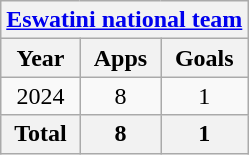<table class="wikitable" style="text-align:center">
<tr>
<th colspan=3><a href='#'>Eswatini national team</a></th>
</tr>
<tr>
<th>Year</th>
<th>Apps</th>
<th>Goals</th>
</tr>
<tr>
<td>2024</td>
<td>8</td>
<td>1</td>
</tr>
<tr>
<th>Total</th>
<th>8</th>
<th>1</th>
</tr>
</table>
